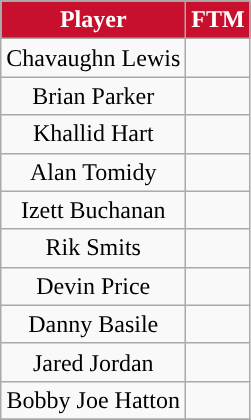<table class="wikitable sortable" style="text-align:center">
<tr>
<th style="background:#C8102E; color:#FFFFFF;">Player</th>
<th style="background:#C8102E; color:#FFFFFF;">FTM</th>
</tr>
<tr>
<td>Chavaughn Lewis</td>
<td></td>
</tr>
<tr>
<td>Brian Parker</td>
<td></td>
</tr>
<tr>
<td>Khallid Hart</td>
<td></td>
</tr>
<tr>
<td>Alan Tomidy</td>
<td></td>
</tr>
<tr>
<td>Izett Buchanan</td>
<td></td>
</tr>
<tr>
<td>Rik Smits</td>
<td></td>
</tr>
<tr>
<td>Devin Price</td>
<td></td>
</tr>
<tr>
<td>Danny Basile</td>
<td></td>
</tr>
<tr>
<td>Jared Jordan</td>
<td></td>
</tr>
<tr>
<td>Bobby Joe Hatton</td>
<td></td>
</tr>
<tr>
</tr>
</table>
